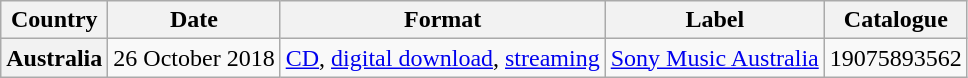<table class="wikitable plainrowheaders">
<tr>
<th scope="col">Country</th>
<th scope="col">Date</th>
<th scope="col">Format</th>
<th scope="col">Label</th>
<th scope="col">Catalogue</th>
</tr>
<tr>
<th scope="row">Australia</th>
<td>26 October 2018</td>
<td><a href='#'>CD</a>, <a href='#'>digital download</a>, <a href='#'>streaming</a></td>
<td><a href='#'>Sony Music Australia</a></td>
<td>19075893562</td>
</tr>
</table>
